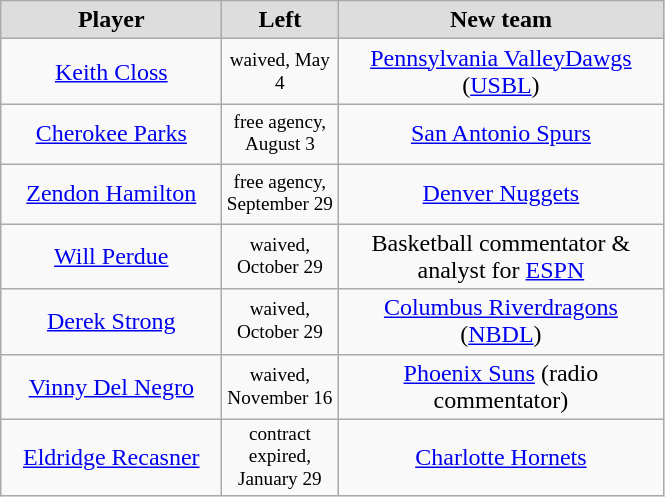<table class="wikitable" style="text-align: center">
<tr align="center"  bgcolor="#dddddd">
<td style="width:140px"><strong>Player</strong></td>
<td style="width:70px"><strong>Left</strong></td>
<td style="width:210px"><strong>New team</strong></td>
</tr>
<tr style="height:40px">
<td><a href='#'>Keith Closs</a></td>
<td style="font-size: 80%">waived, May 4</td>
<td><a href='#'>Pennsylvania ValleyDawgs</a> (<a href='#'>USBL</a>)</td>
</tr>
<tr style="height:40px">
<td><a href='#'>Cherokee Parks</a></td>
<td style="font-size: 80%">free agency, August 3</td>
<td><a href='#'>San Antonio Spurs</a></td>
</tr>
<tr style="height:40px">
<td><a href='#'>Zendon Hamilton</a></td>
<td style="font-size: 80%">free agency, September 29</td>
<td><a href='#'>Denver Nuggets</a></td>
</tr>
<tr style="height:40px">
<td><a href='#'>Will Perdue</a></td>
<td style="font-size: 80%">waived, October 29</td>
<td>Basketball commentator & analyst for <a href='#'>ESPN</a></td>
</tr>
<tr style="height:40px">
<td><a href='#'>Derek Strong</a></td>
<td style="font-size: 80%">waived, October 29</td>
<td><a href='#'>Columbus Riverdragons</a> (<a href='#'>NBDL</a>)</td>
</tr>
<tr style="height:40px">
<td><a href='#'>Vinny Del Negro</a></td>
<td style="font-size: 80%">waived, November 16</td>
<td><a href='#'>Phoenix Suns</a> (radio commentator)</td>
</tr>
<tr style="height:40px">
<td><a href='#'>Eldridge Recasner</a></td>
<td style="font-size: 80%">contract expired, January 29</td>
<td><a href='#'>Charlotte Hornets</a></td>
</tr>
</table>
